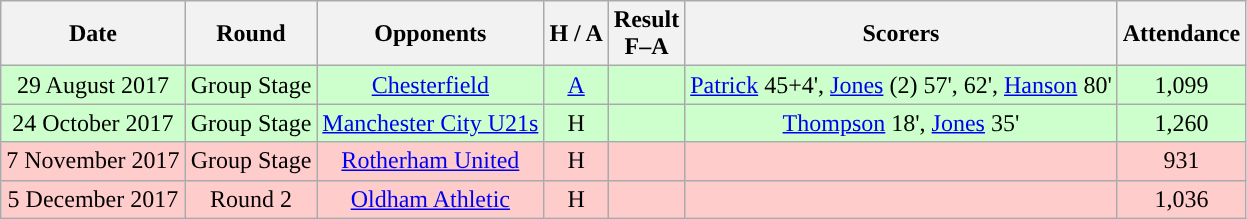<table class="wikitable" style="text-align:center">
<tr>
<th>Date</th>
<th>Round</th>
<th>Opponents</th>
<th>H / A</th>
<th>Result<br>F–A</th>
<th>Scorers</th>
<th>Attendance</th>
</tr>
<tr bgcolor="#ccffcc">
<td>29 August 2017</td>
<td>Group Stage</td>
<td><a href='#'>Chesterfield</a></td>
<td><a href='#'>A</a></td>
<td></td>
<td><a href='#'>Patrick</a> 45+4', <a href='#'>Jones</a> (2) 57', 62', <a href='#'>Hanson</a> 80'</td>
<td>1,099</td>
</tr>
<tr bgcolor="#ccffcc">
<td>24 October 2017</td>
<td>Group Stage</td>
<td><a href='#'>Manchester City U21s</a></td>
<td>H</td>
<td></td>
<td><a href='#'>Thompson</a> 18', <a href='#'>Jones</a> 35'</td>
<td>1,260</td>
</tr>
<tr style="background:#fcc;">
<td>7 November 2017</td>
<td>Group Stage</td>
<td><a href='#'>Rotherham United</a></td>
<td>H</td>
<td></td>
<td></td>
<td>931</td>
</tr>
<tr style="background:#fcc;">
<td>5 December 2017</td>
<td>Round 2</td>
<td><a href='#'>Oldham Athletic</a></td>
<td>H</td>
<td></td>
<td></td>
<td>1,036</td>
</tr>
</table>
